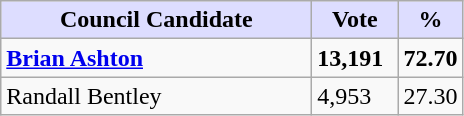<table class="wikitable sortable">
<tr>
<th style="background:#ddf; width:200px;">Council Candidate</th>
<th style="background:#ddf; width:50px;">Vote</th>
<th style="background:#ddf; width:30px;">%</th>
</tr>
<tr>
<td><strong><a href='#'>Brian Ashton</a></strong></td>
<td><strong>13,191</strong></td>
<td><strong>72.70</strong></td>
</tr>
<tr>
<td>Randall Bentley</td>
<td>4,953</td>
<td>27.30</td>
</tr>
</table>
